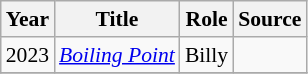<table class="wikitable" style="font-size: 90%;">
<tr>
<th>Year</th>
<th>Title</th>
<th>Role</th>
<th class="unsortable">Source</th>
</tr>
<tr>
<td>2023</td>
<td><em><a href='#'>Boiling Point</a></em></td>
<td>Billy</td>
<td></td>
</tr>
<tr>
</tr>
</table>
